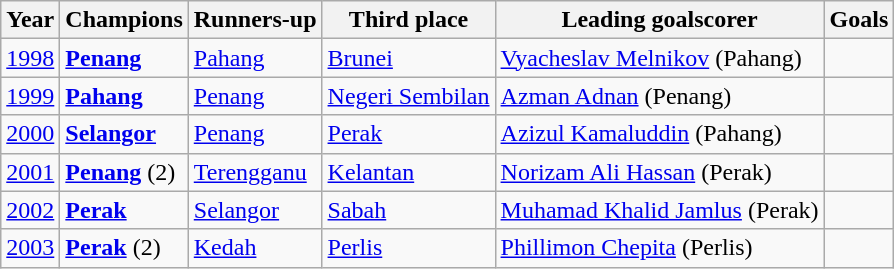<table class="wikitable">
<tr>
<th>Year</th>
<th>Champions</th>
<th>Runners-up</th>
<th>Third place</th>
<th>Leading goalscorer</th>
<th>Goals</th>
</tr>
<tr>
<td align=center><a href='#'>1998</a></td>
<td><strong><a href='#'>Penang</a></strong></td>
<td><a href='#'>Pahang</a></td>
<td><a href='#'>Brunei</a></td>
<td><a href='#'>Vyacheslav Melnikov</a> (Pahang)</td>
<td></td>
</tr>
<tr>
<td align=center><a href='#'>1999</a></td>
<td><strong><a href='#'>Pahang</a></strong></td>
<td><a href='#'>Penang</a></td>
<td><a href='#'>Negeri Sembilan</a></td>
<td><a href='#'>Azman Adnan</a> (Penang)</td>
<td></td>
</tr>
<tr>
<td align=center><a href='#'>2000</a></td>
<td><strong><a href='#'>Selangor</a></strong></td>
<td><a href='#'>Penang</a></td>
<td><a href='#'>Perak</a></td>
<td><a href='#'>Azizul Kamaluddin</a> (Pahang)</td>
<td></td>
</tr>
<tr>
<td align=center><a href='#'>2001</a></td>
<td><strong><a href='#'>Penang</a></strong> (2)</td>
<td><a href='#'>Terengganu</a></td>
<td><a href='#'>Kelantan</a></td>
<td><a href='#'>Norizam Ali Hassan</a> (Perak)</td>
<td></td>
</tr>
<tr>
<td align=center><a href='#'>2002</a></td>
<td><strong><a href='#'>Perak</a></strong></td>
<td><a href='#'>Selangor</a></td>
<td><a href='#'>Sabah</a></td>
<td><a href='#'>Muhamad Khalid Jamlus</a> (Perak)</td>
<td></td>
</tr>
<tr>
<td align=center><a href='#'>2003</a></td>
<td><strong><a href='#'>Perak</a></strong> (2)</td>
<td><a href='#'>Kedah</a></td>
<td><a href='#'>Perlis</a></td>
<td><a href='#'>Phillimon Chepita</a> (Perlis)</td>
<td></td>
</tr>
</table>
